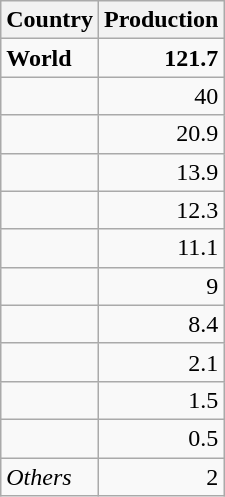<table class="wikitable sortable static-row-numbers" style="text-align:right;">
<tr class="static-row-header" style="text-align:center;vertical-align:bottom;">
<th>Country</th>
<th>Production</th>
</tr>
<tr style=font-weight:bold>
<td style=text-align:left>World</td>
<td>121.7</td>
</tr>
<tr>
<td style="text-align:left"></td>
<td>40</td>
</tr>
<tr>
<td style="text-align:left"></td>
<td>20.9</td>
</tr>
<tr>
<td style="text-align:left"></td>
<td>13.9</td>
</tr>
<tr>
<td style="text-align:left"></td>
<td>12.3</td>
</tr>
<tr>
<td style="text-align:left"></td>
<td>11.1</td>
</tr>
<tr>
<td style="text-align:left"></td>
<td>9</td>
</tr>
<tr>
<td style="text-align:left"></td>
<td>8.4</td>
</tr>
<tr>
<td style="text-align:left"></td>
<td>2.1</td>
</tr>
<tr>
<td style="text-align:left"></td>
<td>1.5</td>
</tr>
<tr>
<td style="text-align:left"></td>
<td>0.5</td>
</tr>
<tr>
<td style=text-align:left><em>Others</em></td>
<td>2</td>
</tr>
</table>
